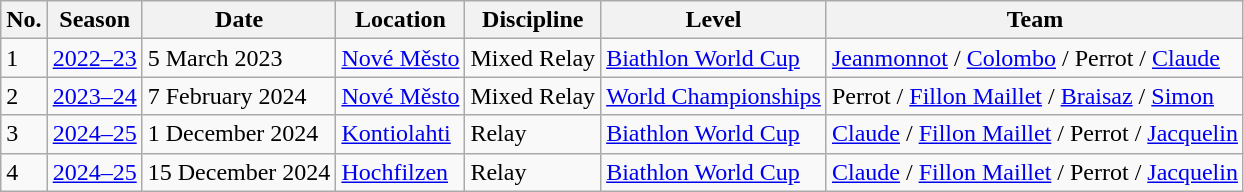<table class="wikitable">
<tr>
<th>No.</th>
<th>Season</th>
<th>Date</th>
<th>Location</th>
<th>Discipline</th>
<th>Level</th>
<th>Team</th>
</tr>
<tr>
<td>1</td>
<td><a href='#'>2022–23</a></td>
<td>5 March 2023</td>
<td> <a href='#'>Nové Město</a></td>
<td>Mixed Relay</td>
<td><a href='#'>Biathlon World Cup</a></td>
<td><a href='#'>Jeanmonnot</a> / <a href='#'>Colombo</a> / Perrot / <a href='#'>Claude</a></td>
</tr>
<tr>
<td>2</td>
<td><a href='#'>2023–24</a></td>
<td>7 February 2024</td>
<td> <a href='#'>Nové Město</a></td>
<td>Mixed Relay</td>
<td><a href='#'>World Championships</a></td>
<td>Perrot / <a href='#'>Fillon Maillet</a> / <a href='#'>Braisaz</a> / <a href='#'>Simon</a></td>
</tr>
<tr>
<td>3</td>
<td><a href='#'>2024–25</a></td>
<td>1 December 2024</td>
<td> <a href='#'>Kontiolahti</a></td>
<td>Relay</td>
<td><a href='#'>Biathlon World Cup</a></td>
<td><a href='#'>Claude</a> / <a href='#'>Fillon Maillet</a> / Perrot / <a href='#'>Jacquelin</a></td>
</tr>
<tr>
<td>4</td>
<td><a href='#'>2024–25</a></td>
<td>15 December 2024</td>
<td> <a href='#'>Hochfilzen</a></td>
<td>Relay</td>
<td><a href='#'>Biathlon World Cup</a></td>
<td><a href='#'>Claude</a> / <a href='#'>Fillon Maillet</a> / Perrot / <a href='#'>Jacquelin</a></td>
</tr>
</table>
